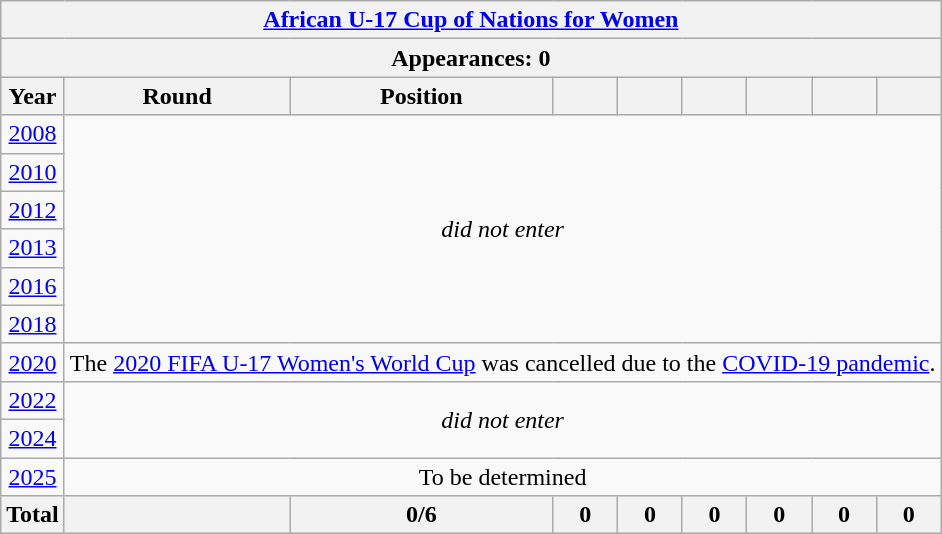<table class="wikitable" style="text-align: center;">
<tr>
<th colspan=9><a href='#'>African U-17 Cup of Nations for Women</a></th>
</tr>
<tr>
<th colspan=9>Appearances: 0</th>
</tr>
<tr>
<th>Year</th>
<th>Round</th>
<th>Position</th>
<th></th>
<th></th>
<th></th>
<th></th>
<th></th>
<th></th>
</tr>
<tr>
<td><a href='#'>2008</a></td>
<td rowspan=6 colspan=8><em>did not enter</em></td>
</tr>
<tr>
<td><a href='#'>2010</a></td>
</tr>
<tr>
<td><a href='#'>2012</a></td>
</tr>
<tr>
<td><a href='#'>2013</a></td>
</tr>
<tr>
<td><a href='#'>2016</a></td>
</tr>
<tr>
<td><a href='#'>2018</a></td>
</tr>
<tr>
<td><a href='#'>2020</a></td>
<td colspan=8>The <a href='#'>2020 FIFA U-17 Women's World Cup</a> was cancelled due to the <a href='#'>COVID-19 pandemic</a>.</td>
</tr>
<tr>
<td><a href='#'>2022</a></td>
<td rowspan=2 colspan=8><em>did not enter</em></td>
</tr>
<tr>
<td><a href='#'>2024</a></td>
</tr>
<tr>
<td><a href='#'>2025</a></td>
<td colspan=8>To be determined</td>
</tr>
<tr>
<th>Total</th>
<th></th>
<th>0/6</th>
<th>0</th>
<th>0</th>
<th>0</th>
<th>0</th>
<th>0</th>
<th>0</th>
</tr>
</table>
